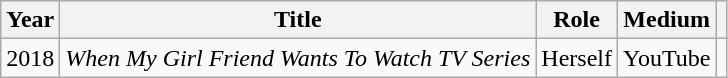<table class="wikitable sortable">
<tr>
<th>Year</th>
<th>Title</th>
<th>Role</th>
<th>Medium</th>
<th class="unsortable"></th>
</tr>
<tr>
<td>2018</td>
<td><em>When My Girl Friend Wants To Watch TV Series</em></td>
<td>Herself</td>
<td>YouTube</td>
<td></td>
</tr>
</table>
